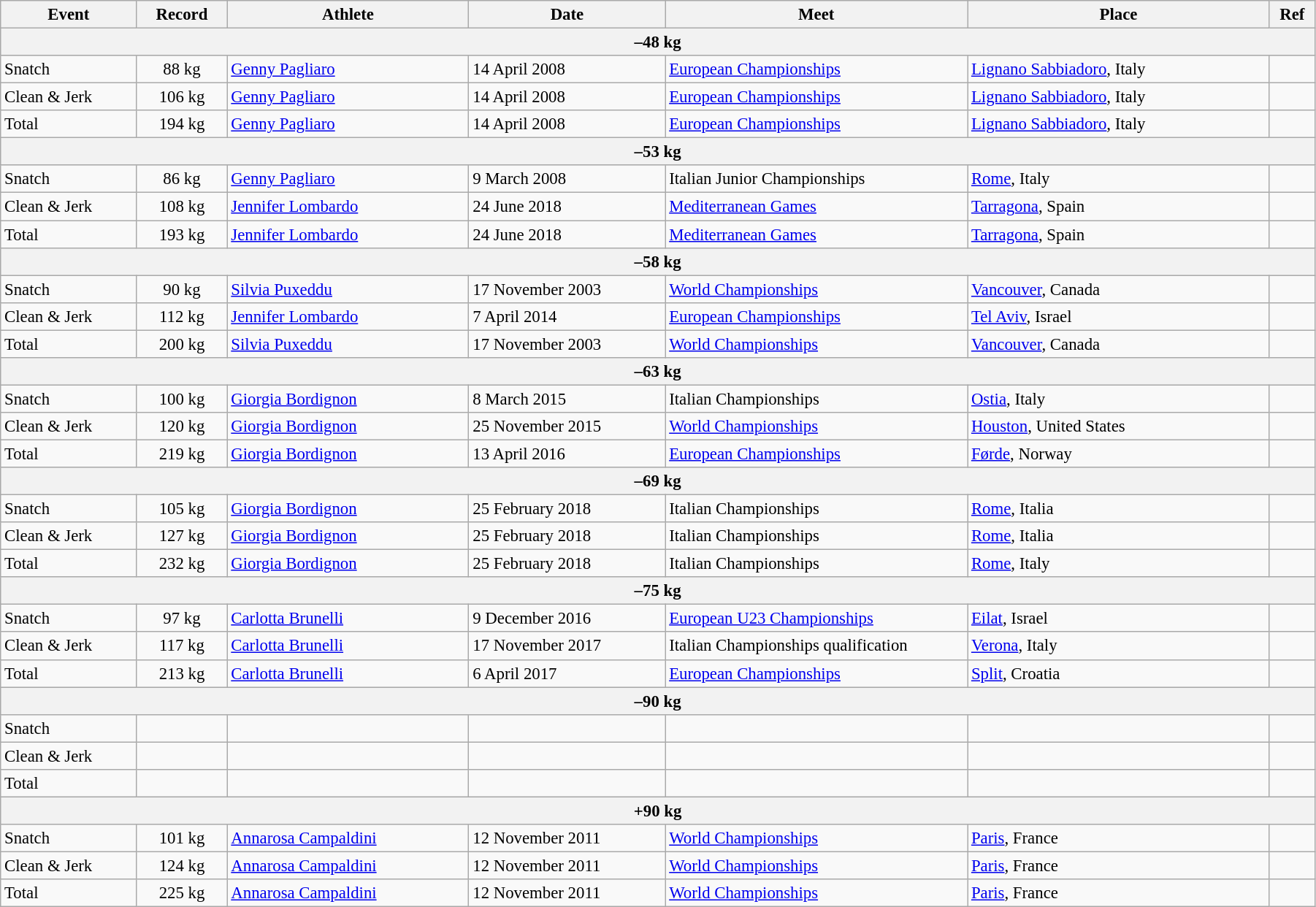<table class="wikitable" style="font-size:95%; width: 95%;">
<tr>
<th width=9%>Event</th>
<th width=6%>Record</th>
<th width=16%>Athlete</th>
<th width=13%>Date</th>
<th width=20%>Meet</th>
<th width=20%>Place</th>
<th width=3%>Ref</th>
</tr>
<tr bgcolor="#DDDDDD">
<th colspan="7">–48 kg</th>
</tr>
<tr>
<td>Snatch</td>
<td align="center">88 kg</td>
<td><a href='#'>Genny Pagliaro</a></td>
<td>14 April 2008</td>
<td><a href='#'>European Championships</a></td>
<td><a href='#'>Lignano Sabbiadoro</a>, Italy</td>
<td></td>
</tr>
<tr>
<td>Clean & Jerk</td>
<td align="center">106 kg</td>
<td><a href='#'>Genny Pagliaro</a></td>
<td>14 April 2008</td>
<td><a href='#'>European Championships</a></td>
<td><a href='#'>Lignano Sabbiadoro</a>, Italy</td>
<td></td>
</tr>
<tr>
<td>Total</td>
<td align="center">194 kg</td>
<td><a href='#'>Genny Pagliaro</a></td>
<td>14 April 2008</td>
<td><a href='#'>European Championships</a></td>
<td><a href='#'>Lignano Sabbiadoro</a>, Italy</td>
<td></td>
</tr>
<tr bgcolor="#DDDDDD">
<th colspan="7">–53 kg</th>
</tr>
<tr>
<td>Snatch</td>
<td align="center">86 kg</td>
<td><a href='#'>Genny Pagliaro</a></td>
<td>9 March 2008</td>
<td>Italian Junior Championships</td>
<td><a href='#'>Rome</a>, Italy</td>
<td></td>
</tr>
<tr>
<td>Clean & Jerk</td>
<td align="center">108 kg</td>
<td><a href='#'>Jennifer Lombardo</a></td>
<td>24 June 2018</td>
<td><a href='#'>Mediterranean Games</a></td>
<td><a href='#'>Tarragona</a>, Spain</td>
<td></td>
</tr>
<tr>
<td>Total</td>
<td align="center">193 kg</td>
<td><a href='#'>Jennifer Lombardo</a></td>
<td>24 June 2018</td>
<td><a href='#'>Mediterranean Games</a></td>
<td><a href='#'>Tarragona</a>, Spain</td>
<td></td>
</tr>
<tr bgcolor="#DDDDDD">
<th colspan="7">–58 kg</th>
</tr>
<tr>
<td>Snatch</td>
<td align="center">90 kg</td>
<td><a href='#'>Silvia Puxeddu</a></td>
<td>17 November 2003</td>
<td><a href='#'>World Championships</a></td>
<td><a href='#'>Vancouver</a>, Canada</td>
<td></td>
</tr>
<tr>
<td>Clean & Jerk</td>
<td align="center">112 kg</td>
<td><a href='#'>Jennifer Lombardo</a></td>
<td>7 April 2014</td>
<td><a href='#'>European Championships</a></td>
<td><a href='#'>Tel Aviv</a>, Israel</td>
<td></td>
</tr>
<tr>
<td>Total</td>
<td align="center">200 kg</td>
<td><a href='#'>Silvia Puxeddu</a></td>
<td>17 November 2003</td>
<td><a href='#'>World Championships</a></td>
<td><a href='#'>Vancouver</a>, Canada</td>
<td></td>
</tr>
<tr bgcolor="#DDDDDD">
<th colspan="7">–63 kg</th>
</tr>
<tr>
<td>Snatch</td>
<td align="center">100 kg</td>
<td><a href='#'>Giorgia Bordignon</a></td>
<td>8 March 2015</td>
<td>Italian Championships</td>
<td><a href='#'>Ostia</a>, Italy</td>
<td></td>
</tr>
<tr>
<td>Clean & Jerk</td>
<td align="center">120 kg</td>
<td><a href='#'>Giorgia Bordignon</a></td>
<td>25 November 2015</td>
<td><a href='#'>World Championships</a></td>
<td><a href='#'>Houston</a>, United States</td>
<td></td>
</tr>
<tr>
<td>Total</td>
<td align="center">219 kg</td>
<td><a href='#'>Giorgia Bordignon</a></td>
<td>13 April 2016</td>
<td><a href='#'>European Championships</a></td>
<td><a href='#'>Førde</a>, Norway</td>
<td></td>
</tr>
<tr bgcolor="#DDDDDD">
<th colspan="7">–69 kg</th>
</tr>
<tr>
<td>Snatch</td>
<td align="center">105 kg</td>
<td><a href='#'>Giorgia Bordignon</a></td>
<td>25 February 2018</td>
<td>Italian Championships</td>
<td><a href='#'>Rome</a>, Italia</td>
<td></td>
</tr>
<tr>
<td>Clean & Jerk</td>
<td align="center">127 kg</td>
<td><a href='#'>Giorgia Bordignon</a></td>
<td>25 February 2018</td>
<td>Italian Championships</td>
<td><a href='#'>Rome</a>, Italia</td>
<td></td>
</tr>
<tr>
<td>Total</td>
<td align="center">232 kg</td>
<td><a href='#'>Giorgia Bordignon</a></td>
<td>25 February 2018</td>
<td>Italian Championships</td>
<td><a href='#'>Rome</a>, Italy</td>
<td></td>
</tr>
<tr bgcolor="#DDDDDD">
<th colspan="7">–75 kg</th>
</tr>
<tr>
<td>Snatch</td>
<td align="center">97 kg</td>
<td><a href='#'>Carlotta Brunelli</a></td>
<td>9 December 2016</td>
<td><a href='#'>European U23 Championships</a></td>
<td><a href='#'>Eilat</a>, Israel</td>
<td></td>
</tr>
<tr>
<td>Clean & Jerk</td>
<td align="center">117 kg</td>
<td><a href='#'>Carlotta Brunelli</a></td>
<td>17 November 2017</td>
<td>Italian Championships qualification</td>
<td><a href='#'>Verona</a>, Italy</td>
<td></td>
</tr>
<tr>
<td>Total</td>
<td align="center">213 kg</td>
<td><a href='#'>Carlotta Brunelli</a></td>
<td>6 April 2017</td>
<td><a href='#'>European Championships</a></td>
<td><a href='#'>Split</a>, Croatia</td>
<td></td>
</tr>
<tr bgcolor="#DDDDDD">
<th colspan="7">–90 kg</th>
</tr>
<tr>
<td>Snatch</td>
<td align="center"></td>
<td></td>
<td></td>
<td></td>
<td></td>
<td></td>
</tr>
<tr>
<td>Clean & Jerk</td>
<td align="center"></td>
<td></td>
<td></td>
<td></td>
<td></td>
<td></td>
</tr>
<tr>
<td>Total</td>
<td align="center"></td>
<td></td>
<td></td>
<td></td>
<td></td>
<td></td>
</tr>
<tr bgcolor="#DDDDDD">
<th colspan="7">+90 kg</th>
</tr>
<tr>
<td>Snatch</td>
<td align="center">101 kg</td>
<td><a href='#'>Annarosa Campaldini</a></td>
<td>12 November 2011</td>
<td><a href='#'>World Championships</a></td>
<td><a href='#'>Paris</a>, France</td>
<td></td>
</tr>
<tr>
<td>Clean & Jerk</td>
<td align="center">124 kg</td>
<td><a href='#'>Annarosa Campaldini</a></td>
<td>12 November 2011</td>
<td><a href='#'>World Championships</a></td>
<td><a href='#'>Paris</a>, France</td>
<td></td>
</tr>
<tr>
<td>Total</td>
<td align="center">225 kg</td>
<td><a href='#'>Annarosa Campaldini</a></td>
<td>12 November 2011</td>
<td><a href='#'>World Championships</a></td>
<td><a href='#'>Paris</a>, France</td>
<td></td>
</tr>
</table>
